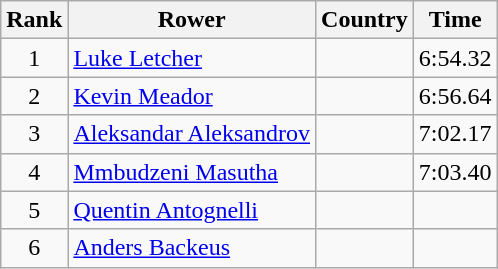<table class="wikitable" style="text-align:center">
<tr>
<th>Rank</th>
<th>Rower</th>
<th>Country</th>
<th>Time</th>
</tr>
<tr>
<td>1</td>
<td align="left"><a href='#'>Luke Letcher</a></td>
<td align="left"></td>
<td>6:54.32</td>
</tr>
<tr>
<td>2</td>
<td align="left"><a href='#'>Kevin Meador</a></td>
<td align="left"></td>
<td>6:56.64</td>
</tr>
<tr>
<td>3</td>
<td align="left"><a href='#'>Aleksandar Aleksandrov</a></td>
<td align="left"></td>
<td>7:02.17</td>
</tr>
<tr>
<td>4</td>
<td align="left"><a href='#'>Mmbudzeni Masutha</a></td>
<td align="left"></td>
<td>7:03.40</td>
</tr>
<tr>
<td>5</td>
<td align="left"><a href='#'>Quentin Antognelli</a></td>
<td align="left"></td>
<td></td>
</tr>
<tr>
<td>6</td>
<td align="left"><a href='#'>Anders Backeus</a></td>
<td align="left"></td>
<td></td>
</tr>
</table>
